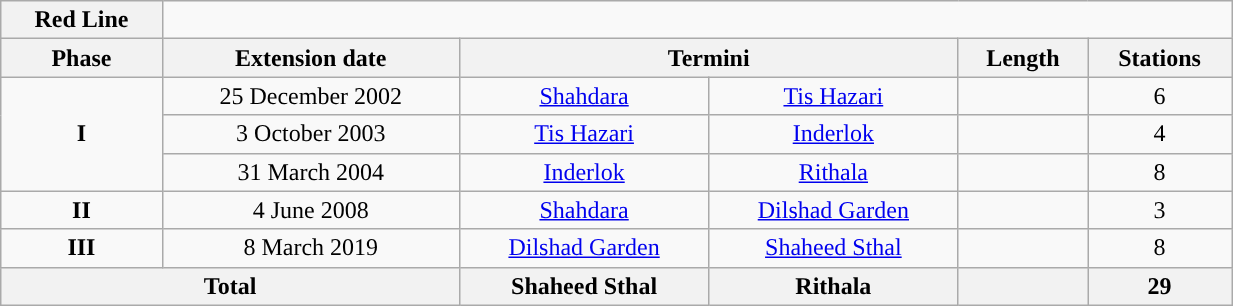<table class="wikitable" style="text-align: center; width:65%">
<tr>
<th style="background:#"><span>Red Line</span></th>
</tr>
<tr>
<th>Phase</th>
<th>Extension date</th>
<th colspan="2">Termini</th>
<th>Length</th>
<th>Stations</th>
</tr>
<tr>
<td rowspan="3"><strong>I</strong></td>
<td>25 December 2002</td>
<td><a href='#'>Shahdara</a></td>
<td><a href='#'>Tis Hazari</a></td>
<td></td>
<td>6</td>
</tr>
<tr>
<td>3 October 2003</td>
<td><a href='#'>Tis Hazari</a></td>
<td><a href='#'>Inderlok</a></td>
<td></td>
<td>4</td>
</tr>
<tr>
<td>31 March 2004</td>
<td><a href='#'>Inderlok</a></td>
<td><a href='#'>Rithala</a></td>
<td></td>
<td>8</td>
</tr>
<tr>
<td><strong>II</strong></td>
<td>4 June 2008</td>
<td><a href='#'>Shahdara</a></td>
<td><a href='#'>Dilshad Garden</a></td>
<td></td>
<td>3</td>
</tr>
<tr>
<td><strong>III</strong></td>
<td>8 March 2019</td>
<td><a href='#'>Dilshad Garden</a></td>
<td><a href='#'>Shaheed Sthal</a></td>
<td></td>
<td>8</td>
</tr>
<tr>
<th colspan="2">Total</th>
<th>Shaheed Sthal</th>
<th>Rithala</th>
<th></th>
<th>29</th>
</tr>
</table>
